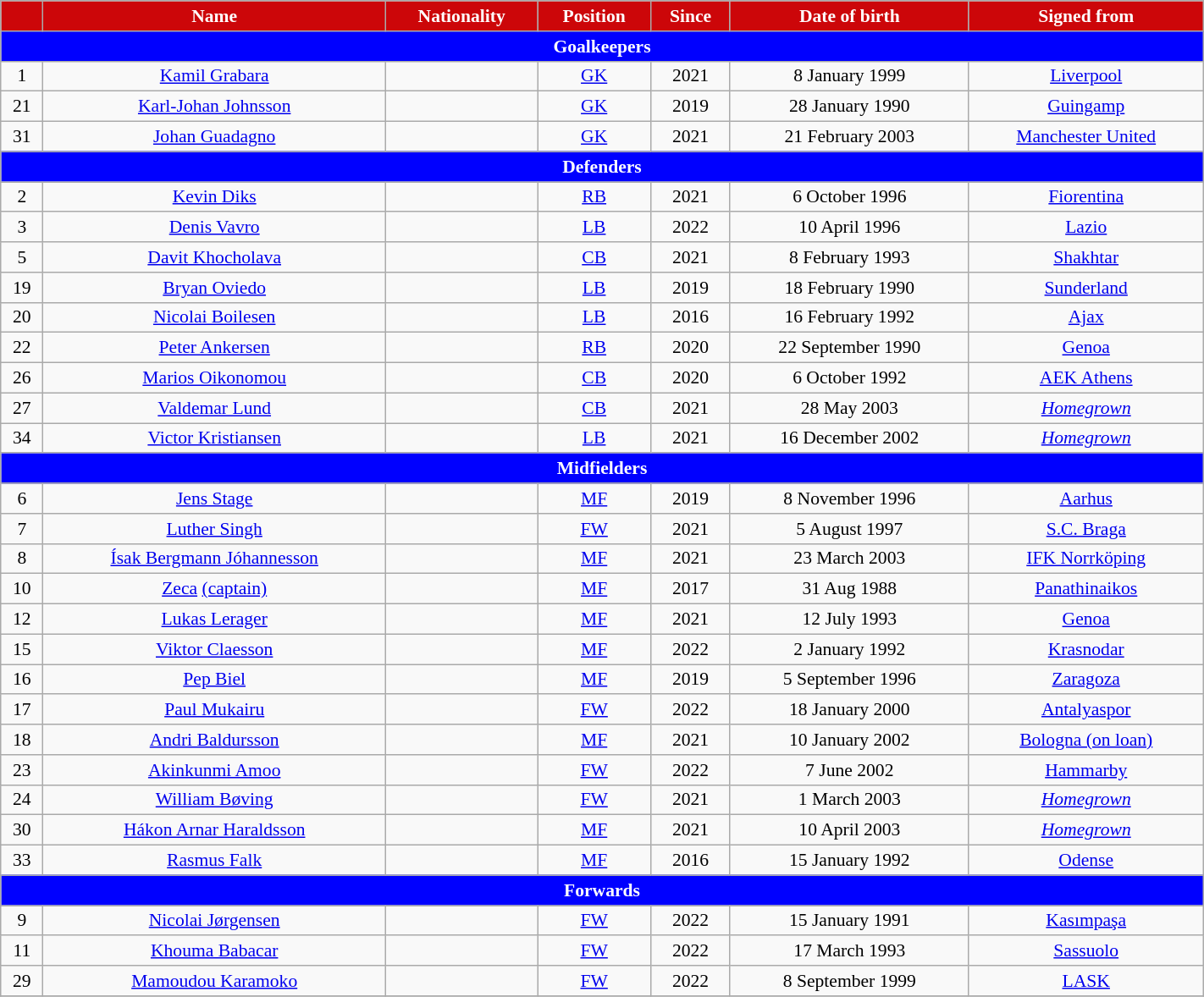<table class="wikitable" style="text-align:center; font-size:90%; width:75%;">
<tr>
<th style="background:#cc0609; color:white; text-align:center;"></th>
<th style="background:#cc0609; color:white; text-align:center;">Name</th>
<th style="background:#cc0609; color:white; text-align:center;">Nationality</th>
<th style="background:#cc0609; color:white; text-align:center;">Position</th>
<th style="background:#cc0609; color:white; text-align:center;">Since</th>
<th style="background:#cc0609; color:white; text-align:center;">Date of birth</th>
<th style="background:#cc0609; color:white; text-align:center;">Signed from</th>
</tr>
<tr>
<th colspan="7" style="background:#0000FF; color:white; text-align:center;">Goalkeepers</th>
</tr>
<tr>
<td>1</td>
<td><a href='#'>Kamil Grabara</a></td>
<td></td>
<td><a href='#'>GK</a></td>
<td>2021</td>
<td>8 January 1999</td>
<td> <a href='#'>Liverpool</a></td>
</tr>
<tr>
<td>21</td>
<td><a href='#'>Karl-Johan Johnsson</a></td>
<td></td>
<td><a href='#'>GK</a></td>
<td>2019</td>
<td>28 January 1990</td>
<td> <a href='#'>Guingamp</a></td>
</tr>
<tr>
<td>31</td>
<td><a href='#'>Johan Guadagno</a></td>
<td></td>
<td><a href='#'>GK</a></td>
<td>2021</td>
<td>21 February 2003</td>
<td> <a href='#'>Manchester United</a></td>
</tr>
<tr>
<th colspan="7" style="background:#0000FF; color:white; text-align:center;">Defenders</th>
</tr>
<tr>
<td>2</td>
<td><a href='#'>Kevin Diks</a></td>
<td></td>
<td><a href='#'>RB</a></td>
<td>2021</td>
<td>6 October 1996</td>
<td> <a href='#'>Fiorentina</a></td>
</tr>
<tr>
<td>3</td>
<td><a href='#'>Denis Vavro</a></td>
<td></td>
<td><a href='#'>LB</a></td>
<td>2022</td>
<td>10 April 1996</td>
<td> <a href='#'>Lazio</a></td>
</tr>
<tr>
<td>5</td>
<td><a href='#'>Davit Khocholava</a></td>
<td></td>
<td><a href='#'>CB</a></td>
<td>2021</td>
<td>8 February 1993</td>
<td> <a href='#'>Shakhtar</a></td>
</tr>
<tr>
<td>19</td>
<td><a href='#'>Bryan Oviedo</a></td>
<td></td>
<td><a href='#'>LB</a></td>
<td>2019</td>
<td>18 February 1990</td>
<td> <a href='#'>Sunderland</a></td>
</tr>
<tr>
<td>20</td>
<td><a href='#'>Nicolai Boilesen</a></td>
<td></td>
<td><a href='#'>LB</a></td>
<td>2016</td>
<td>16 February 1992</td>
<td> <a href='#'>Ajax</a></td>
</tr>
<tr>
<td>22</td>
<td><a href='#'>Peter Ankersen</a></td>
<td></td>
<td><a href='#'>RB</a></td>
<td>2020</td>
<td>22 September 1990</td>
<td> <a href='#'>Genoa</a></td>
</tr>
<tr>
<td>26</td>
<td><a href='#'>Marios Oikonomou</a></td>
<td></td>
<td><a href='#'>CB</a></td>
<td>2020</td>
<td>6 October 1992</td>
<td> <a href='#'>AEK Athens</a></td>
</tr>
<tr>
<td>27</td>
<td><a href='#'>Valdemar Lund</a></td>
<td></td>
<td><a href='#'>CB</a></td>
<td>2021</td>
<td>28 May 2003</td>
<td> <em><a href='#'>Homegrown</a></em></td>
</tr>
<tr>
<td>34</td>
<td><a href='#'>Victor Kristiansen</a></td>
<td></td>
<td><a href='#'>LB</a></td>
<td>2021</td>
<td>16 December 2002</td>
<td> <em><a href='#'>Homegrown</a></em></td>
</tr>
<tr>
<th colspan="7" style="background:#0000FF; color:white; text-align:center;">Midfielders</th>
</tr>
<tr>
<td>6</td>
<td><a href='#'>Jens Stage</a></td>
<td></td>
<td><a href='#'>MF</a></td>
<td>2019</td>
<td>8 November 1996</td>
<td> <a href='#'>Aarhus</a></td>
</tr>
<tr>
<td>7</td>
<td><a href='#'>Luther Singh</a></td>
<td></td>
<td><a href='#'>FW</a></td>
<td>2021</td>
<td>5 August 1997</td>
<td> <a href='#'>S.C. Braga</a></td>
</tr>
<tr>
<td>8</td>
<td><a href='#'>Ísak Bergmann Jóhannesson</a></td>
<td></td>
<td><a href='#'>MF</a></td>
<td>2021</td>
<td>23 March 2003</td>
<td> <a href='#'>IFK Norrköping</a></td>
</tr>
<tr>
<td>10</td>
<td><a href='#'>Zeca</a> <a href='#'>(captain)</a></td>
<td></td>
<td><a href='#'>MF</a></td>
<td>2017</td>
<td>31 Aug 1988</td>
<td> <a href='#'>Panathinaikos</a></td>
</tr>
<tr>
<td>12</td>
<td><a href='#'>Lukas Lerager</a></td>
<td></td>
<td><a href='#'>MF</a></td>
<td>2021</td>
<td>12 July 1993</td>
<td> <a href='#'>Genoa</a></td>
</tr>
<tr>
<td>15</td>
<td><a href='#'>Viktor Claesson</a></td>
<td></td>
<td><a href='#'>MF</a></td>
<td>2022</td>
<td>2 January 1992</td>
<td> <a href='#'>Krasnodar</a></td>
</tr>
<tr>
<td>16</td>
<td><a href='#'>Pep Biel</a></td>
<td></td>
<td><a href='#'>MF</a></td>
<td>2019</td>
<td>5 September 1996</td>
<td> <a href='#'>Zaragoza</a></td>
</tr>
<tr>
<td>17</td>
<td><a href='#'>Paul Mukairu</a></td>
<td></td>
<td><a href='#'>FW</a></td>
<td>2022</td>
<td>18 January 2000</td>
<td> <a href='#'>Antalyaspor</a></td>
</tr>
<tr>
<td>18</td>
<td><a href='#'>Andri Baldursson</a></td>
<td></td>
<td><a href='#'>MF</a></td>
<td>2021</td>
<td>10 January 2002</td>
<td> <a href='#'>Bologna (on loan)</a></td>
</tr>
<tr>
<td>23</td>
<td><a href='#'>Akinkunmi Amoo</a></td>
<td></td>
<td><a href='#'>FW</a></td>
<td>2022</td>
<td>7 June 2002</td>
<td> <a href='#'>Hammarby</a></td>
</tr>
<tr>
<td>24</td>
<td><a href='#'>William Bøving</a></td>
<td></td>
<td><a href='#'>FW</a></td>
<td>2021</td>
<td>1 March 2003</td>
<td> <em><a href='#'>Homegrown</a></em></td>
</tr>
<tr>
<td>30</td>
<td><a href='#'>Hákon Arnar Haraldsson</a></td>
<td></td>
<td><a href='#'>MF</a></td>
<td>2021</td>
<td>10 April 2003</td>
<td> <em><a href='#'>Homegrown</a></em></td>
</tr>
<tr>
<td>33</td>
<td><a href='#'>Rasmus Falk</a></td>
<td></td>
<td><a href='#'>MF</a></td>
<td>2016</td>
<td>15 January 1992</td>
<td> <a href='#'>Odense</a></td>
</tr>
<tr>
<th colspan="7" style="background:#0000FF; color:white; text-align:center;">Forwards</th>
</tr>
<tr>
<td>9</td>
<td><a href='#'>Nicolai Jørgensen</a></td>
<td></td>
<td><a href='#'>FW</a></td>
<td>2022</td>
<td>15 January 1991</td>
<td> <a href='#'>Kasımpaşa</a></td>
</tr>
<tr>
<td>11</td>
<td><a href='#'>Khouma Babacar</a></td>
<td></td>
<td><a href='#'>FW</a></td>
<td>2022</td>
<td>17 March 1993</td>
<td> <a href='#'>Sassuolo</a></td>
</tr>
<tr>
<td>29</td>
<td><a href='#'>Mamoudou Karamoko</a></td>
<td></td>
<td><a href='#'>FW</a></td>
<td>2022</td>
<td>8 September 1999</td>
<td> <a href='#'>LASK</a></td>
</tr>
<tr>
</tr>
</table>
